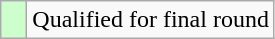<table class="wikitable">
<tr>
<td style="width:10px; background:#cfc"></td>
<td>Qualified for final round</td>
</tr>
</table>
